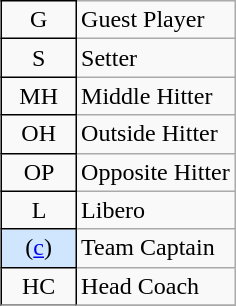<table class="wikitable" style="float: right">
<tr>
<td style="border: 1px solid black;" align=center>  G  </td>
<td>Guest Player</td>
</tr>
<tr>
<td style="border: 1px solid black;" align=center>  S  </td>
<td>Setter</td>
</tr>
<tr>
<td style="border: 1px solid black;" align=center>  MH  </td>
<td>Middle Hitter</td>
</tr>
<tr>
<td style="border: 1px solid black;" align=center>  OH  </td>
<td>Outside Hitter</td>
</tr>
<tr>
<td style="border: 1px solid black;" align=center>  OP  </td>
<td>Opposite Hitter</td>
</tr>
<tr>
<td style="border: 1px solid black;" align=center>  L  </td>
<td>Libero</td>
</tr>
<tr>
<td style="background: #D0E6FF; border: 1px solid black" align=center> (<a href='#'>c</a>) </td>
<td>Team Captain</td>
</tr>
<tr>
<td style="border: 1px solid black;" align=center>  HC  </td>
<td>Head Coach</td>
</tr>
<tr>
</tr>
</table>
